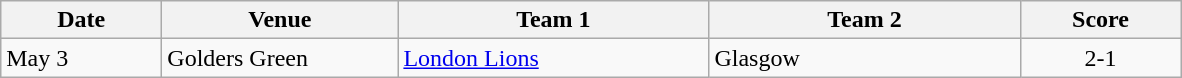<table class="wikitable" style="font-size: 100%">
<tr>
<th width=100>Date</th>
<th width=150>Venue</th>
<th width=200>Team 1</th>
<th width=200>Team 2</th>
<th width=100>Score</th>
</tr>
<tr>
<td>May 3</td>
<td>Golders Green</td>
<td><a href='#'>London Lions</a></td>
<td>Glasgow</td>
<td align=center>2-1</td>
</tr>
</table>
